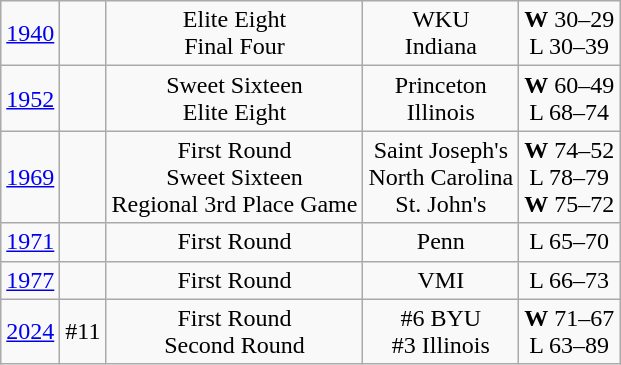<table class="wikitable">
<tr align="center">
<td><a href='#'>1940</a></td>
<td></td>
<td>Elite Eight<br>Final Four</td>
<td>WKU<br>Indiana</td>
<td><strong>W</strong> 30–29<br>L 30–39</td>
</tr>
<tr align="center">
<td><a href='#'>1952</a></td>
<td></td>
<td>Sweet Sixteen<br>Elite Eight</td>
<td>Princeton<br>Illinois</td>
<td><strong>W</strong> 60–49<br>L 68–74</td>
</tr>
<tr align="center">
<td><a href='#'>1969</a></td>
<td></td>
<td>First Round<br>Sweet Sixteen<br>Regional 3rd Place Game</td>
<td>Saint Joseph's<br>North Carolina<br>St. John's</td>
<td><strong>W</strong> 74–52<br>L 78–79<br><strong>W</strong> 75–72</td>
</tr>
<tr align="center">
<td><a href='#'>1971</a></td>
<td></td>
<td>First Round</td>
<td>Penn</td>
<td>L 65–70</td>
</tr>
<tr align="center">
<td><a href='#'>1977</a></td>
<td></td>
<td>First Round</td>
<td>VMI</td>
<td>L 66–73</td>
</tr>
<tr align="center">
<td><a href='#'>2024</a></td>
<td>#11</td>
<td>First Round<br>Second Round</td>
<td>#6 BYU<br>#3 Illinois</td>
<td><strong>W</strong> 71–67<br>L 63–89</td>
</tr>
</table>
